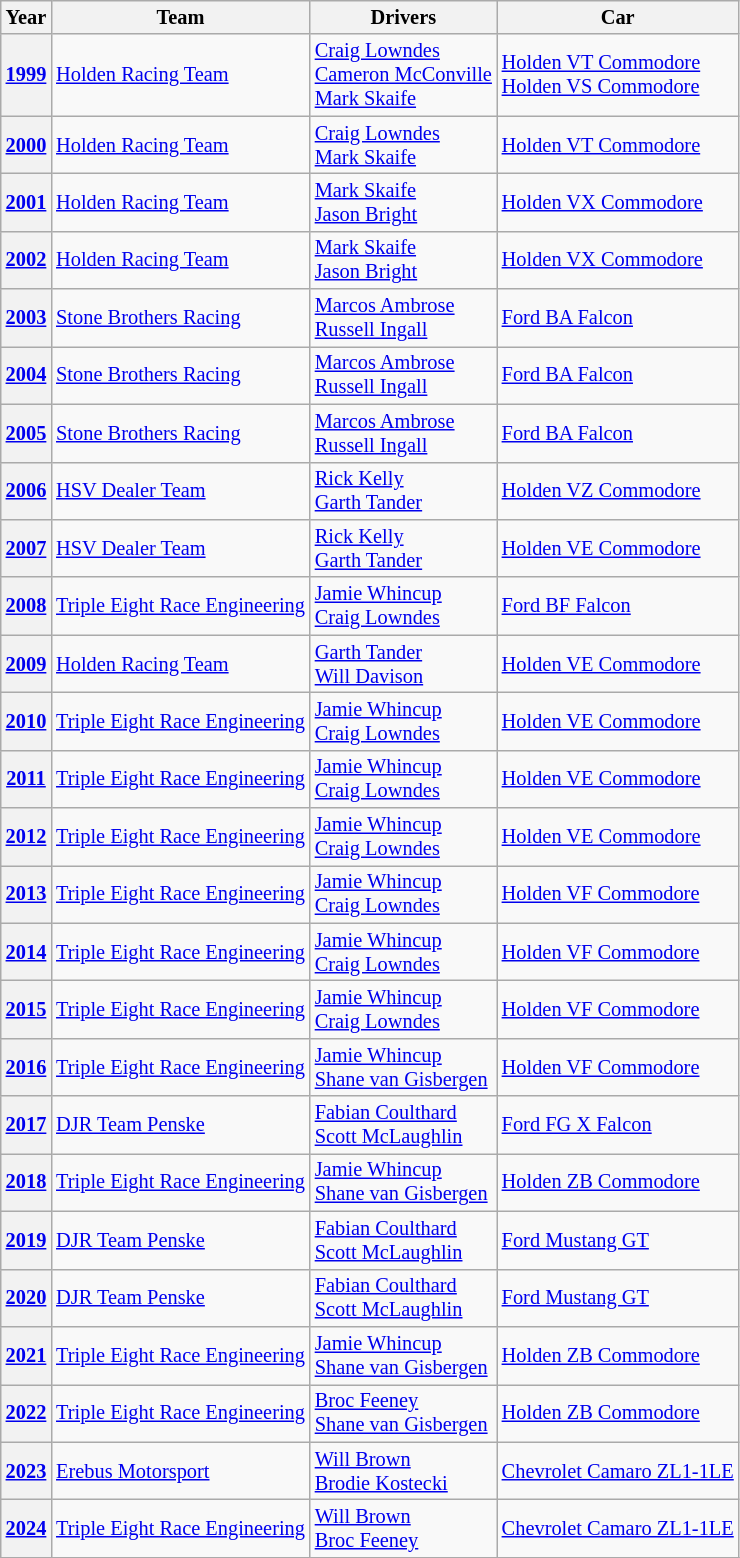<table class="wikitable" style="font-size: 85%">
<tr>
<th>Year</th>
<th>Team</th>
<th>Drivers</th>
<th>Car</th>
</tr>
<tr>
<th><a href='#'>1999</a></th>
<td><a href='#'>Holden Racing Team</a></td>
<td> <a href='#'>Craig Lowndes</a><br> <a href='#'>Cameron McConville</a><br> <a href='#'>Mark Skaife</a></td>
<td><a href='#'>Holden VT Commodore</a><br><a href='#'>Holden VS Commodore</a></td>
</tr>
<tr>
<th><a href='#'>2000</a></th>
<td><a href='#'>Holden Racing Team</a></td>
<td> <a href='#'>Craig Lowndes</a><br> <a href='#'>Mark Skaife</a></td>
<td><a href='#'>Holden VT Commodore</a></td>
</tr>
<tr>
<th><a href='#'>2001</a></th>
<td><a href='#'>Holden Racing Team</a></td>
<td> <a href='#'>Mark Skaife</a><br> <a href='#'>Jason Bright</a></td>
<td><a href='#'>Holden VX Commodore</a></td>
</tr>
<tr>
<th><a href='#'>2002</a></th>
<td><a href='#'>Holden Racing Team</a></td>
<td> <a href='#'>Mark Skaife</a><br> <a href='#'>Jason Bright</a></td>
<td><a href='#'>Holden VX Commodore</a></td>
</tr>
<tr>
<th><a href='#'>2003</a></th>
<td><a href='#'>Stone Brothers Racing</a></td>
<td> <a href='#'>Marcos Ambrose</a><br> <a href='#'>Russell Ingall</a></td>
<td><a href='#'>Ford BA Falcon</a></td>
</tr>
<tr>
<th><a href='#'>2004</a></th>
<td><a href='#'>Stone Brothers Racing</a></td>
<td> <a href='#'>Marcos Ambrose</a><br> <a href='#'>Russell Ingall</a></td>
<td><a href='#'>Ford BA Falcon</a></td>
</tr>
<tr>
<th><a href='#'>2005</a></th>
<td><a href='#'>Stone Brothers Racing</a></td>
<td> <a href='#'>Marcos Ambrose</a><br> <a href='#'>Russell Ingall</a></td>
<td><a href='#'>Ford BA Falcon</a></td>
</tr>
<tr>
<th><a href='#'>2006</a></th>
<td><a href='#'>HSV Dealer Team</a></td>
<td> <a href='#'>Rick Kelly</a><br> <a href='#'>Garth Tander</a></td>
<td><a href='#'>Holden VZ Commodore</a></td>
</tr>
<tr>
<th><a href='#'>2007</a></th>
<td><a href='#'>HSV Dealer Team</a></td>
<td> <a href='#'>Rick Kelly</a><br> <a href='#'>Garth Tander</a></td>
<td><a href='#'>Holden VE Commodore</a></td>
</tr>
<tr>
<th><a href='#'>2008</a></th>
<td><a href='#'>Triple Eight Race Engineering</a></td>
<td> <a href='#'>Jamie Whincup</a><br> <a href='#'>Craig Lowndes</a></td>
<td><a href='#'>Ford BF Falcon</a></td>
</tr>
<tr>
<th><a href='#'>2009</a></th>
<td><a href='#'>Holden Racing Team</a></td>
<td> <a href='#'>Garth Tander</a><br> <a href='#'>Will Davison</a></td>
<td><a href='#'>Holden VE Commodore</a></td>
</tr>
<tr>
<th><a href='#'>2010</a></th>
<td><a href='#'>Triple Eight Race Engineering</a></td>
<td> <a href='#'>Jamie Whincup</a><br> <a href='#'>Craig Lowndes</a></td>
<td><a href='#'>Holden VE Commodore</a></td>
</tr>
<tr>
<th><a href='#'>2011</a></th>
<td><a href='#'>Triple Eight Race Engineering</a></td>
<td> <a href='#'>Jamie Whincup</a><br> <a href='#'>Craig Lowndes</a></td>
<td><a href='#'>Holden VE Commodore</a></td>
</tr>
<tr>
<th><a href='#'>2012</a></th>
<td><a href='#'>Triple Eight Race Engineering</a></td>
<td> <a href='#'>Jamie Whincup</a><br> <a href='#'>Craig Lowndes</a></td>
<td><a href='#'>Holden VE Commodore</a></td>
</tr>
<tr>
<th><a href='#'>2013</a></th>
<td><a href='#'>Triple Eight Race Engineering</a></td>
<td> <a href='#'>Jamie Whincup</a><br> <a href='#'>Craig Lowndes</a></td>
<td><a href='#'>Holden VF Commodore</a></td>
</tr>
<tr>
<th><a href='#'>2014</a></th>
<td><a href='#'>Triple Eight Race Engineering</a></td>
<td> <a href='#'>Jamie Whincup</a><br> <a href='#'>Craig Lowndes</a></td>
<td><a href='#'>Holden VF Commodore</a></td>
</tr>
<tr>
<th><a href='#'>2015</a></th>
<td><a href='#'>Triple Eight Race Engineering</a></td>
<td> <a href='#'>Jamie Whincup</a><br> <a href='#'>Craig Lowndes</a></td>
<td><a href='#'>Holden VF Commodore</a></td>
</tr>
<tr>
<th><a href='#'>2016</a></th>
<td><a href='#'>Triple Eight Race Engineering</a></td>
<td> <a href='#'>Jamie Whincup</a><br> <a href='#'>Shane van Gisbergen</a></td>
<td><a href='#'>Holden VF Commodore</a></td>
</tr>
<tr>
<th><a href='#'>2017</a></th>
<td><a href='#'>DJR Team Penske</a></td>
<td> <a href='#'>Fabian Coulthard</a><br> <a href='#'>Scott McLaughlin</a></td>
<td><a href='#'>Ford FG X Falcon</a></td>
</tr>
<tr>
<th><a href='#'>2018</a></th>
<td><a href='#'>Triple Eight Race Engineering</a></td>
<td> <a href='#'>Jamie Whincup</a><br> <a href='#'>Shane van Gisbergen</a></td>
<td><a href='#'>Holden ZB Commodore</a></td>
</tr>
<tr>
<th><a href='#'>2019</a></th>
<td><a href='#'>DJR Team Penske</a></td>
<td> <a href='#'>Fabian Coulthard</a><br> <a href='#'>Scott McLaughlin</a></td>
<td><a href='#'>Ford Mustang GT</a></td>
</tr>
<tr>
<th><a href='#'>2020</a></th>
<td><a href='#'>DJR Team Penske</a></td>
<td> <a href='#'>Fabian Coulthard</a><br> <a href='#'>Scott McLaughlin</a></td>
<td><a href='#'>Ford Mustang GT</a></td>
</tr>
<tr>
<th><a href='#'>2021</a></th>
<td><a href='#'>Triple Eight Race Engineering</a></td>
<td> <a href='#'>Jamie Whincup</a><br> <a href='#'>Shane van Gisbergen</a></td>
<td><a href='#'>Holden ZB Commodore</a></td>
</tr>
<tr>
<th><a href='#'>2022</a></th>
<td><a href='#'>Triple Eight Race Engineering</a></td>
<td> <a href='#'>Broc Feeney</a><br> <a href='#'>Shane van Gisbergen</a></td>
<td><a href='#'>Holden ZB Commodore</a></td>
</tr>
<tr>
<th><a href='#'>2023</a></th>
<td><a href='#'>Erebus Motorsport</a></td>
<td> <a href='#'>Will Brown</a><br> <a href='#'>Brodie Kostecki</a></td>
<td><a href='#'>Chevrolet Camaro ZL1-1LE</a></td>
</tr>
<tr>
<th><a href='#'>2024</a></th>
<td><a href='#'>Triple Eight Race Engineering</a></td>
<td> <a href='#'>Will Brown</a><br> <a href='#'>Broc Feeney</a></td>
<td><a href='#'>Chevrolet Camaro ZL1-1LE</a></td>
</tr>
<tr>
</tr>
</table>
